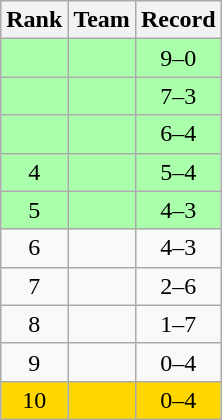<table class="wikitable">
<tr>
<th>Rank</th>
<th>Team</th>
<th>Record</th>
</tr>
<tr bgcolor=#aaffaa>
<td align=center></td>
<td></td>
<td align=center>9–0</td>
</tr>
<tr bgcolor=#aaffaa>
<td align=center></td>
<td></td>
<td align=center>7–3</td>
</tr>
<tr bgcolor=#aaffaa>
<td align=center></td>
<td></td>
<td align=center>6–4</td>
</tr>
<tr bgcolor=#aaffaa>
<td align=center>4</td>
<td></td>
<td align=center>5–4</td>
</tr>
<tr bgcolor=#aaffaa>
<td align=center>5</td>
<td></td>
<td align=center>4–3</td>
</tr>
<tr>
<td align=center>6</td>
<td></td>
<td align=center>4–3</td>
</tr>
<tr>
<td align=center>7</td>
<td></td>
<td align=center>2–6</td>
</tr>
<tr>
<td align=center>8</td>
<td></td>
<td align=center>1–7</td>
</tr>
<tr>
<td align=center>9</td>
<td></td>
<td align=center>0–4</td>
</tr>
<tr bgcolor="gold">
<td align=center>10</td>
<td></td>
<td align=center>0–4</td>
</tr>
</table>
